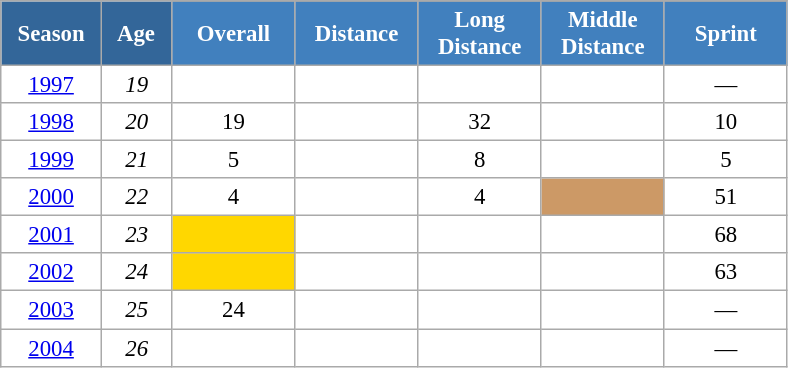<table class="wikitable" style="font-size:95%; text-align:center; border:grey solid 1px; border-collapse:collapse; background:#ffffff;">
<tr>
<th style="background-color:#369; color:white; width:60px;" rowspan="2"> Season </th>
<th style="background-color:#369; color:white; width:40px;" rowspan="2"> Age </th>
</tr>
<tr>
<th style="background-color:#4180be; color:white; width:75px;">Overall</th>
<th style="background-color:#4180be; color:white; width:75px;">Distance</th>
<th style="background-color:#4180be; color:white; width:75px;">Long Distance</th>
<th style="background-color:#4180be; color:white; width:75px;">Middle Distance</th>
<th style="background-color:#4180be; color:white; width:75px;">Sprint</th>
</tr>
<tr>
<td><a href='#'>1997</a></td>
<td><em>19</em></td>
<td></td>
<td></td>
<td></td>
<td></td>
<td>—</td>
</tr>
<tr>
<td><a href='#'>1998</a></td>
<td><em>20</em></td>
<td>19</td>
<td></td>
<td>32</td>
<td></td>
<td>10</td>
</tr>
<tr>
<td><a href='#'>1999</a></td>
<td><em>21</em></td>
<td>5</td>
<td></td>
<td>8</td>
<td></td>
<td>5</td>
</tr>
<tr>
<td><a href='#'>2000</a></td>
<td><em>22</em></td>
<td>4</td>
<td></td>
<td>4</td>
<td style="background:#c96;"></td>
<td>51</td>
</tr>
<tr>
<td><a href='#'>2001</a></td>
<td><em>23</em></td>
<td style="background:gold;"></td>
<td></td>
<td></td>
<td></td>
<td>68</td>
</tr>
<tr>
<td><a href='#'>2002</a></td>
<td><em>24</em></td>
<td style="background:gold;"></td>
<td></td>
<td></td>
<td></td>
<td>63</td>
</tr>
<tr>
<td><a href='#'>2003</a></td>
<td><em>25</em></td>
<td>24</td>
<td></td>
<td></td>
<td></td>
<td>—</td>
</tr>
<tr>
<td><a href='#'>2004</a></td>
<td><em>26</em></td>
<td></td>
<td></td>
<td></td>
<td></td>
<td>—</td>
</tr>
</table>
